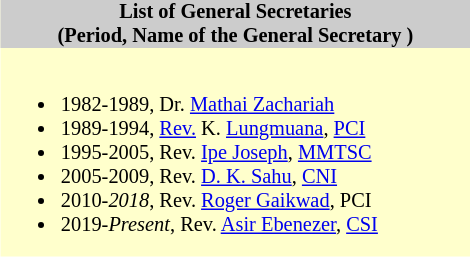<table class="toccolours" style="float:right; margin-left:1em; font-size:85%; background:#ffc; color:black; width:23em; max-width:40%;" cellspacing="0" cellpadding="0">
<tr>
<th style="background:#ccc;">List of General Secretaries<br>(Period, Name of the General Secretary )</th>
</tr>
<tr>
<td style="text-align: left;"><br><ul><li>1982-1989, Dr. <a href='#'>Mathai Zachariah</a></li><li>1989-1994, <a href='#'>Rev.</a>  K. <a href='#'>Lungmuana</a>, <a href='#'>PCI</a></li><li>1995-2005, Rev. <a href='#'>Ipe Joseph</a>, <a href='#'>MMTSC</a></li><li>2005-2009, Rev. <a href='#'>D. K. Sahu</a>, <a href='#'>CNI</a></li><li>2010-<em>2018</em>, Rev. <a href='#'>Roger Gaikwad</a>, PCI</li><li>2019-<em>Present</em>, Rev. <a href='#'>Asir Ebenezer</a>, <a href='#'>CSI</a></li></ul></td>
</tr>
</table>
